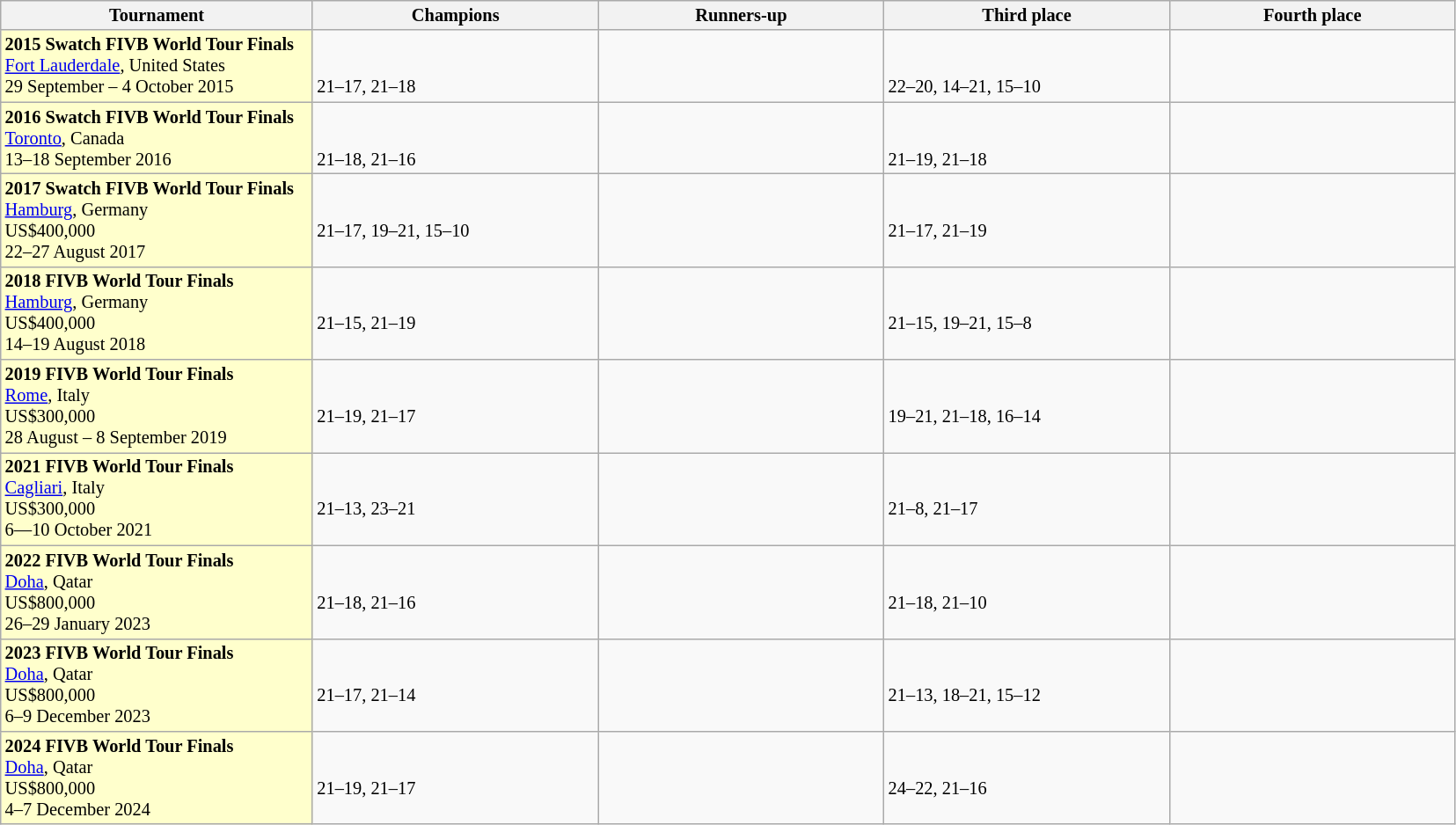<table class=wikitable style=font-size:85%>
<tr>
<th width=230>Tournament</th>
<th width=210>Champions</th>
<th width=210>Runners-up</th>
<th width=210>Third place</th>
<th width=210>Fourth place</th>
</tr>
<tr valign=top>
<td style="background:#ffffcc;"><strong>2015 Swatch FIVB World Tour Finals</strong><br><a href='#'>Fort Lauderdale</a>, United States<br>29 September – 4 October 2015</td>
<td><br><br>21–17, 21–18</td>
<td><br> </td>
<td><br> <br> 22–20, 14–21, 15–10</td>
<td><br> </td>
</tr>
<tr valign=top>
<td style="background:#ffffcc;"><strong>2016 Swatch FIVB World Tour Finals</strong><br><a href='#'>Toronto</a>, Canada<br>13–18 September 2016</td>
<td><br><br>21–18, 21–16</td>
<td><br></td>
<td><br> <br>21–19, 21–18</td>
<td><br></td>
</tr>
<tr valign=top>
<td style="background:#ffffcc;"><strong>2017 Swatch FIVB World Tour Finals</strong><br><a href='#'>Hamburg</a>, Germany<br>US$400,000<br>22–27 August 2017</td>
<td><br><br>21–17, 19–21, 15–10</td>
<td><br></td>
<td><br><br>21–17, 21–19</td>
<td><br> </td>
</tr>
<tr valign=top>
<td style="background:#ffffcc;"><strong>2018 FIVB World Tour Finals</strong><br><a href='#'>Hamburg</a>, Germany<br>US$400,000<br>14–19 August 2018</td>
<td><br><br>21–15, 21–19</td>
<td><br></td>
<td><br><br>21–15, 19–21, 15–8</td>
<td><br> </td>
</tr>
<tr valign=top>
<td style="background:#ffffcc;"><strong>2019 FIVB World Tour Finals</strong><br><a href='#'>Rome</a>, Italy<br>US$300,000<br>28 August – 8 September 2019</td>
<td><br><br>21–19, 21–17</td>
<td><br></td>
<td><br><br>19–21, 21–18, 16–14</td>
<td><br> </td>
</tr>
<tr valign=top>
<td style="background:#ffffcc;"><strong>2021 FIVB World Tour Finals</strong><br><a href='#'>Cagliari</a>, Italy<br>US$300,000 <br>6—10 October 2021</td>
<td><br><br>21–13, 23–21</td>
<td><br></td>
<td><br><br>21–8, 21–17</td>
<td><br></td>
</tr>
<tr valign=top>
<td style="background:#ffffcc;"><strong>2022 FIVB World Tour Finals</strong><br><a href='#'>Doha</a>, Qatar<br>US$800,000<br>26–29 January 2023</td>
<td><br><br>21–18, 21–16</td>
<td><br></td>
<td><br><br>21–18, 21–10</td>
<td><br></td>
</tr>
<tr valign=top>
<td style="background:#ffffcc;"><strong>2023 FIVB World Tour Finals</strong><br><a href='#'>Doha</a>, Qatar<br>US$800,000<br>6–9 December 2023</td>
<td><br><br>21–17, 21–14</td>
<td><br></td>
<td><br><br>21–13, 18–21, 15–12</td>
<td><br></td>
</tr>
<tr valign=top>
<td style="background:#ffffcc;"><strong>2024 FIVB World Tour Finals</strong><br><a href='#'>Doha</a>, Qatar<br>US$800,000<br>4–7 December 2024</td>
<td><br><br>21–19, 21–17</td>
<td><br></td>
<td><br><br>24–22, 21–16</td>
<td><br></td>
</tr>
</table>
